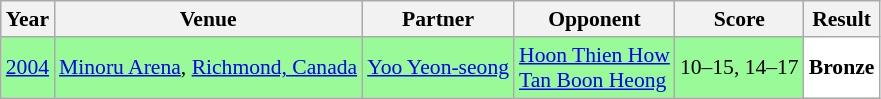<table class="sortable wikitable" style="font-size: 90%;">
<tr>
<th>Year</th>
<th>Venue</th>
<th>Partner</th>
<th>Opponent</th>
<th>Score</th>
<th>Result</th>
</tr>
<tr style="background:#98FB98">
<td align="center"><a href='#'>2004</a></td>
<td align="left"><a href='#'>Minoru Arena</a>, <a href='#'>Richmond, Canada</a></td>
<td align="left"> <a href='#'>Yoo Yeon-seong</a></td>
<td align="left"> <a href='#'>Hoon Thien How</a> <br>  <a href='#'>Tan Boon Heong</a></td>
<td align="left">10–15, 14–17</td>
<td style="text-align:left; background:white"> <strong>Bronze</strong></td>
</tr>
</table>
